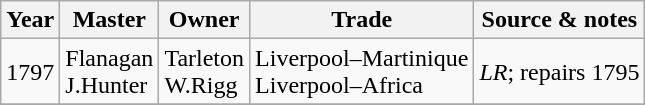<table class=" wikitable">
<tr>
<th>Year</th>
<th>Master</th>
<th>Owner</th>
<th>Trade</th>
<th>Source & notes</th>
</tr>
<tr>
<td>1797</td>
<td>Flanagan<br>J.Hunter</td>
<td>Tarleton<br>W.Rigg</td>
<td>Liverpool–Martinique<br>Liverpool–Africa</td>
<td><em>LR</em>; repairs 1795</td>
</tr>
<tr>
</tr>
</table>
